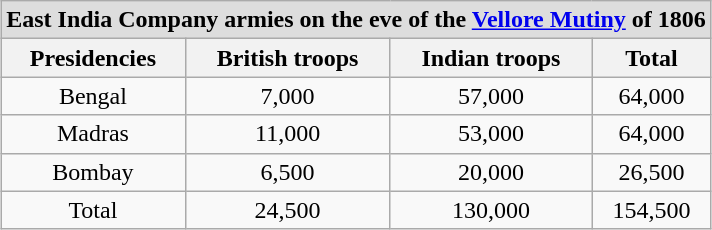<table class="wikitable" style="margin-right:auto; margin-left:auto;">
<tr>
<th style="background:#ddd;" colspan="4">East India Company armies on the eve of the <a href='#'>Vellore Mutiny</a> of 1806</th>
</tr>
<tr>
<th>Presidencies</th>
<th>British troops</th>
<th>Indian troops</th>
<th>Total</th>
</tr>
<tr style="text-align:center;">
<td>Bengal</td>
<td style="text-align:center;">7,000</td>
<td style="text-align:center;">57,000</td>
<td style="text-align:center;">64,000</td>
</tr>
<tr style="text-align:center;">
<td>Madras</td>
<td style="text-align:center;">11,000</td>
<td style="text-align:center;">53,000</td>
<td style="text-align:center;">64,000</td>
</tr>
<tr style="text-align:center;">
<td>Bombay</td>
<td style="text-align:center;">6,500</td>
<td style="text-align:center;">20,000</td>
<td style="text-align:center;">26,500</td>
</tr>
<tr style="text-align:center;">
<td>Total</td>
<td style="text-align:center;">24,500</td>
<td style="text-align:center;">130,000</td>
<td style="text-align:center;">154,500</td>
</tr>
</table>
